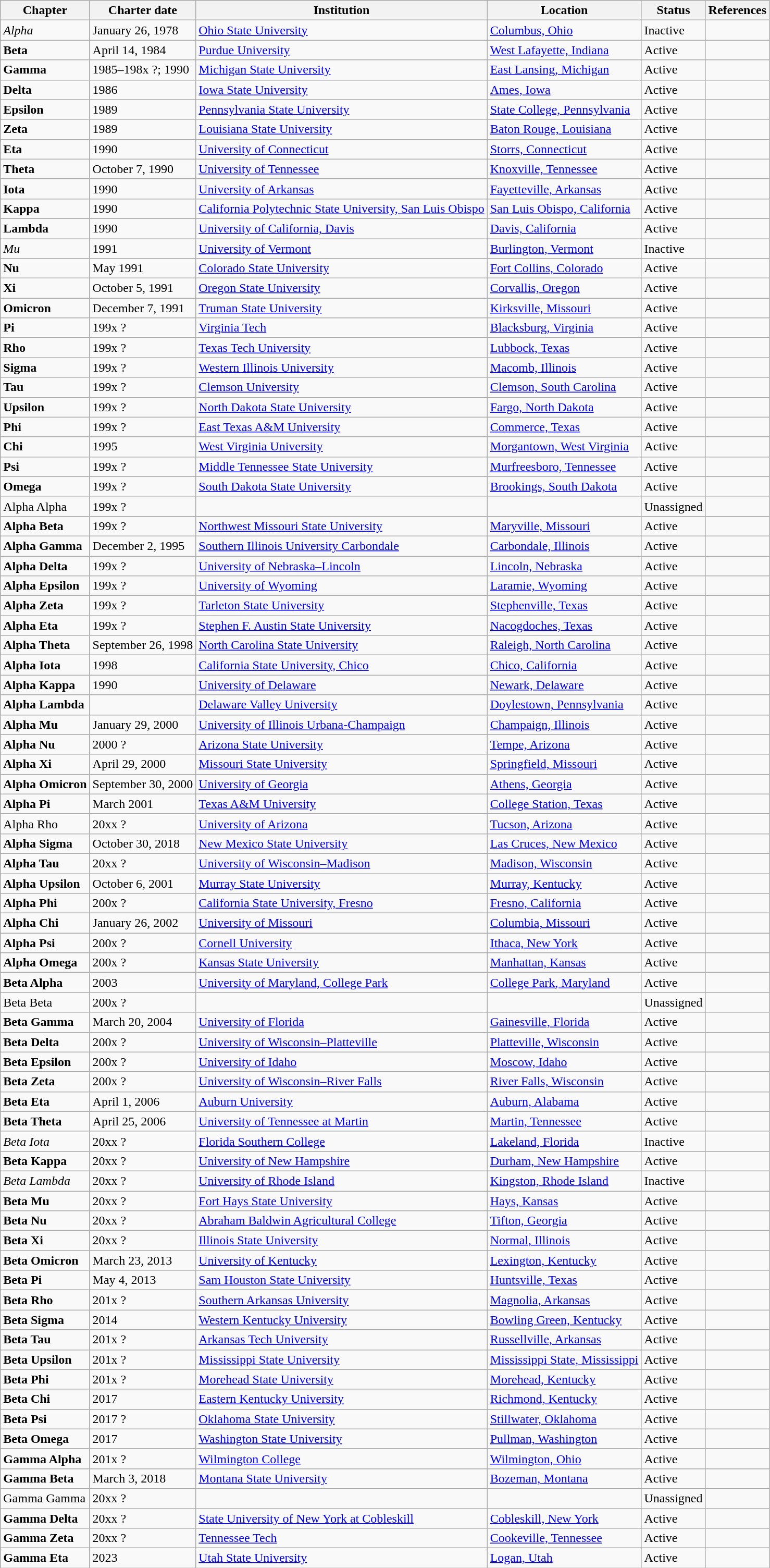<table class="wikitable sortable">
<tr>
<th>Chapter</th>
<th>Charter date</th>
<th>Institution</th>
<th>Location</th>
<th>Status</th>
<th>References</th>
</tr>
<tr>
<td><em>Alpha</em></td>
<td>January 26, 1978</td>
<td><a href='#'>Ohio State University</a></td>
<td><a href='#'>Columbus, Ohio</a></td>
<td>Inactive</td>
<td></td>
</tr>
<tr>
<td><strong>Beta</strong></td>
<td>April 14, 1984</td>
<td><a href='#'>Purdue University</a></td>
<td><a href='#'>West Lafayette, Indiana</a></td>
<td>Active</td>
<td></td>
</tr>
<tr>
<td><strong>Gamma</strong></td>
<td>1985–198x ?; 1990</td>
<td><a href='#'>Michigan State University</a></td>
<td><a href='#'>East Lansing, Michigan</a></td>
<td>Active</td>
<td></td>
</tr>
<tr>
<td><strong>Delta</strong></td>
<td>1986</td>
<td><a href='#'>Iowa State University</a></td>
<td><a href='#'>Ames, Iowa</a></td>
<td>Active</td>
<td></td>
</tr>
<tr>
<td><strong>Epsilon</strong></td>
<td>1989</td>
<td><a href='#'>Pennsylvania State University</a></td>
<td><a href='#'>State College, Pennsylvania</a></td>
<td>Active</td>
<td></td>
</tr>
<tr>
<td><strong>Zeta</strong></td>
<td>1989</td>
<td><a href='#'>Louisiana State University</a></td>
<td><a href='#'>Baton Rouge, Louisiana</a></td>
<td>Active</td>
<td></td>
</tr>
<tr>
<td><strong>Eta</strong></td>
<td>1990</td>
<td><a href='#'>University of Connecticut</a></td>
<td><a href='#'>Storrs, Connecticut</a></td>
<td>Active</td>
<td></td>
</tr>
<tr>
<td><strong>Theta</strong></td>
<td>October 7, 1990</td>
<td><a href='#'>University of Tennessee</a></td>
<td><a href='#'>Knoxville, Tennessee</a></td>
<td>Active</td>
<td></td>
</tr>
<tr>
<td><strong>Iota</strong></td>
<td>1990</td>
<td><a href='#'>University of Arkansas</a></td>
<td><a href='#'>Fayetteville, Arkansas</a></td>
<td>Active</td>
<td></td>
</tr>
<tr>
<td><strong>Kappa</strong></td>
<td>1990</td>
<td><a href='#'>California Polytechnic State University, San Luis Obispo</a></td>
<td><a href='#'>San Luis Obispo, California</a></td>
<td>Active</td>
<td></td>
</tr>
<tr>
<td><strong>Lambda</strong></td>
<td>1990</td>
<td><a href='#'>University of California, Davis</a></td>
<td><a href='#'>Davis, California</a></td>
<td>Active</td>
<td></td>
</tr>
<tr>
<td><em>Mu</em></td>
<td>1991</td>
<td><a href='#'>University of Vermont</a></td>
<td><a href='#'>Burlington, Vermont</a></td>
<td>Inactive</td>
<td></td>
</tr>
<tr>
<td><strong>Nu</strong></td>
<td>May 1991</td>
<td><a href='#'>Colorado State University</a></td>
<td><a href='#'>Fort Collins, Colorado</a></td>
<td>Active</td>
<td></td>
</tr>
<tr>
<td><strong>Xi</strong></td>
<td>October 5, 1991</td>
<td><a href='#'>Oregon State University</a></td>
<td><a href='#'>Corvallis, Oregon</a></td>
<td>Active</td>
<td></td>
</tr>
<tr>
<td><strong>Omicron</strong></td>
<td>December 7, 1991</td>
<td><a href='#'>Truman State University</a></td>
<td><a href='#'>Kirksville, Missouri</a></td>
<td>Active</td>
<td></td>
</tr>
<tr>
<td><strong>Pi</strong></td>
<td>199x ?</td>
<td><a href='#'>Virginia Tech</a></td>
<td><a href='#'>Blacksburg, Virginia</a></td>
<td>Active</td>
<td></td>
</tr>
<tr>
<td><strong>Rho</strong></td>
<td>199x ?</td>
<td><a href='#'>Texas Tech University</a></td>
<td><a href='#'>Lubbock, Texas</a></td>
<td>Active</td>
<td></td>
</tr>
<tr>
<td><strong>Sigma</strong></td>
<td>199x ?</td>
<td><a href='#'>Western Illinois University</a></td>
<td><a href='#'>Macomb, Illinois</a></td>
<td>Active</td>
<td></td>
</tr>
<tr>
<td><strong>Tau</strong></td>
<td>199x ?</td>
<td><a href='#'>Clemson University</a></td>
<td><a href='#'>Clemson, South Carolina</a></td>
<td>Active</td>
<td></td>
</tr>
<tr>
<td><strong>Upsilon</strong></td>
<td>199x ?</td>
<td><a href='#'>North Dakota State University</a></td>
<td><a href='#'>Fargo, North Dakota</a></td>
<td>Active</td>
<td></td>
</tr>
<tr>
<td><strong>Phi</strong></td>
<td>199x ?</td>
<td><a href='#'>East Texas A&M University</a></td>
<td><a href='#'>Commerce, Texas</a></td>
<td>Active</td>
<td></td>
</tr>
<tr>
<td><strong>Chi</strong></td>
<td>1995</td>
<td><a href='#'>West Virginia University</a></td>
<td><a href='#'>Morgantown, West Virginia</a></td>
<td>Active</td>
<td></td>
</tr>
<tr>
<td><strong>Psi</strong></td>
<td>199x ?</td>
<td><a href='#'>Middle Tennessee State University</a></td>
<td><a href='#'>Murfreesboro, Tennessee</a></td>
<td>Active</td>
<td></td>
</tr>
<tr>
<td><strong>Omega</strong></td>
<td>199x ?</td>
<td><a href='#'>South Dakota State University</a></td>
<td><a href='#'>Brookings, South Dakota</a></td>
<td>Active</td>
<td></td>
</tr>
<tr>
<td>Alpha Alpha</td>
<td>199x ?</td>
<td></td>
<td></td>
<td>Unassigned</td>
<td></td>
</tr>
<tr>
<td><strong>Alpha Beta</strong></td>
<td>199x ?</td>
<td><a href='#'>Northwest Missouri State University</a></td>
<td><a href='#'>Maryville, Missouri</a></td>
<td>Active</td>
<td></td>
</tr>
<tr>
<td><strong>Alpha Gamma</strong></td>
<td>December 2, 1995</td>
<td><a href='#'>Southern Illinois University Carbondale</a></td>
<td><a href='#'>Carbondale, Illinois</a></td>
<td>Active</td>
<td></td>
</tr>
<tr>
<td><strong>Alpha Delta</strong></td>
<td>199x ?</td>
<td><a href='#'>University of Nebraska–Lincoln</a></td>
<td><a href='#'>Lincoln, Nebraska</a></td>
<td>Active</td>
<td></td>
</tr>
<tr>
<td><strong>Alpha Epsilon</strong></td>
<td>199x ?</td>
<td><a href='#'>University of Wyoming</a></td>
<td><a href='#'>Laramie, Wyoming</a></td>
<td>Active</td>
<td></td>
</tr>
<tr>
<td><strong>Alpha Zeta</strong></td>
<td>199x ?</td>
<td><a href='#'>Tarleton State University</a></td>
<td><a href='#'>Stephenville, Texas</a></td>
<td>Active</td>
<td></td>
</tr>
<tr>
<td><strong>Alpha Eta</strong></td>
<td>199x ?</td>
<td><a href='#'>Stephen F. Austin State University</a></td>
<td><a href='#'>Nacogdoches, Texas</a></td>
<td>Active</td>
<td></td>
</tr>
<tr>
<td><strong>Alpha Theta</strong></td>
<td>September 26, 1998</td>
<td><a href='#'>North Carolina State University</a></td>
<td><a href='#'>Raleigh, North Carolina</a></td>
<td>Active</td>
<td></td>
</tr>
<tr>
<td><strong>Alpha Iota</strong></td>
<td>1998</td>
<td><a href='#'>California State University, Chico</a></td>
<td><a href='#'>Chico, California</a></td>
<td>Active</td>
<td></td>
</tr>
<tr>
<td><strong>Alpha Kappa</strong></td>
<td>1990</td>
<td><a href='#'>University of Delaware</a></td>
<td><a href='#'>Newark, Delaware</a></td>
<td>Active</td>
<td></td>
</tr>
<tr>
<td><strong>Alpha Lambda</strong></td>
<td></td>
<td><a href='#'>Delaware Valley University</a></td>
<td><a href='#'>Doylestown, Pennsylvania</a></td>
<td>Active</td>
<td></td>
</tr>
<tr>
<td><strong>Alpha Mu</strong></td>
<td>January 29, 2000</td>
<td><a href='#'>University of Illinois Urbana-Champaign</a></td>
<td><a href='#'>Champaign, Illinois</a></td>
<td>Active</td>
<td></td>
</tr>
<tr>
<td><strong>Alpha Nu</strong></td>
<td>2000 ?</td>
<td><a href='#'>Arizona State University</a></td>
<td><a href='#'>Tempe, Arizona</a></td>
<td>Active</td>
<td></td>
</tr>
<tr>
<td><strong>Alpha Xi</strong></td>
<td>April 29, 2000</td>
<td><a href='#'>Missouri State University</a></td>
<td><a href='#'>Springfield, Missouri</a></td>
<td>Active</td>
<td></td>
</tr>
<tr>
<td><strong>Alpha Omicron</strong></td>
<td>September 30, 2000</td>
<td><a href='#'>University of Georgia</a></td>
<td><a href='#'>Athens, Georgia</a></td>
<td>Active</td>
<td></td>
</tr>
<tr>
<td><strong>Alpha Pi</strong></td>
<td>March 2001</td>
<td><a href='#'>Texas A&M University</a></td>
<td><a href='#'>College Station, Texas</a></td>
<td>Active</td>
<td></td>
</tr>
<tr>
<td>Alpha Rho</td>
<td>20xx ?</td>
<td><a href='#'>University of Arizona</a></td>
<td><a href='#'>Tucson, Arizona</a></td>
<td>Active</td>
<td></td>
</tr>
<tr>
<td><strong>Alpha Sigma</strong></td>
<td>October 30, 2018</td>
<td><a href='#'>New Mexico State University</a></td>
<td><a href='#'>Las Cruces, New Mexico</a></td>
<td>Active</td>
<td></td>
</tr>
<tr>
<td><strong>Alpha Tau</strong></td>
<td>20xx ?</td>
<td><a href='#'>University of Wisconsin–Madison</a></td>
<td><a href='#'>Madison, Wisconsin</a></td>
<td>Active</td>
<td></td>
</tr>
<tr>
<td><strong>Alpha Upsilon</strong></td>
<td>October 6, 2001</td>
<td><a href='#'>Murray State University</a></td>
<td><a href='#'>Murray, Kentucky</a></td>
<td>Active</td>
<td></td>
</tr>
<tr>
<td><strong>Alpha Phi</strong></td>
<td>200x ?</td>
<td><a href='#'>California State University, Fresno</a></td>
<td><a href='#'>Fresno, California</a></td>
<td>Active</td>
<td></td>
</tr>
<tr>
<td><strong>Alpha Chi</strong></td>
<td>January 26, 2002</td>
<td><a href='#'>University of Missouri</a></td>
<td><a href='#'>Columbia, Missouri</a></td>
<td>Active</td>
<td></td>
</tr>
<tr>
<td><strong>Alpha Psi</strong></td>
<td>200x ?</td>
<td><a href='#'>Cornell University</a></td>
<td><a href='#'>Ithaca, New York</a></td>
<td>Active</td>
<td></td>
</tr>
<tr>
<td><strong>Alpha Omega</strong></td>
<td>200x ?</td>
<td><a href='#'>Kansas State University</a></td>
<td><a href='#'>Manhattan, Kansas</a></td>
<td>Active</td>
<td></td>
</tr>
<tr>
<td><strong>Beta Alpha</strong></td>
<td>2003</td>
<td><a href='#'>University of Maryland, College Park</a></td>
<td><a href='#'>College Park, Maryland</a></td>
<td>Active</td>
<td></td>
</tr>
<tr>
<td>Beta Beta</td>
<td>200x ?</td>
<td></td>
<td></td>
<td>Unassigned</td>
<td></td>
</tr>
<tr>
<td><strong>Beta Gamma</strong></td>
<td>March 20, 2004</td>
<td><a href='#'>University of Florida</a></td>
<td><a href='#'>Gainesville, Florida</a></td>
<td>Active</td>
<td></td>
</tr>
<tr>
<td><strong>Beta Delta</strong></td>
<td>200x ?</td>
<td><a href='#'>University of Wisconsin–Platteville</a></td>
<td><a href='#'>Platteville, Wisconsin</a></td>
<td>Active</td>
<td></td>
</tr>
<tr>
<td><strong>Beta Epsilon</strong></td>
<td>200x ?</td>
<td><a href='#'>University of Idaho</a></td>
<td><a href='#'>Moscow, Idaho</a></td>
<td>Active</td>
<td></td>
</tr>
<tr>
<td><strong>Beta Zeta</strong></td>
<td>200x ?</td>
<td><a href='#'>University of Wisconsin–River Falls</a></td>
<td><a href='#'>River Falls, Wisconsin</a></td>
<td>Active</td>
<td></td>
</tr>
<tr>
<td><strong>Beta Eta</strong></td>
<td>April 1, 2006</td>
<td><a href='#'>Auburn University</a></td>
<td><a href='#'>Auburn, Alabama</a></td>
<td>Active</td>
<td></td>
</tr>
<tr>
<td><strong>Beta Theta</strong></td>
<td>April 25, 2006</td>
<td><a href='#'>University of Tennessee at Martin</a></td>
<td><a href='#'>Martin, Tennessee</a></td>
<td>Active</td>
<td></td>
</tr>
<tr>
<td><em>Beta Iota</em></td>
<td>20xx ?</td>
<td><a href='#'>Florida Southern College</a></td>
<td><a href='#'>Lakeland, Florida</a></td>
<td>Inactive</td>
<td></td>
</tr>
<tr>
<td><strong>Beta Kappa</strong></td>
<td>20xx ?</td>
<td><a href='#'>University of New Hampshire</a></td>
<td><a href='#'>Durham, New Hampshire</a></td>
<td>Active</td>
<td></td>
</tr>
<tr>
<td><em>Beta Lambda</em></td>
<td>20xx ?</td>
<td><a href='#'>University of Rhode Island</a></td>
<td><a href='#'>Kingston, Rhode Island</a></td>
<td>Inactive</td>
<td></td>
</tr>
<tr>
<td><strong>Beta Mu</strong></td>
<td>20xx ?</td>
<td><a href='#'>Fort Hays State University</a></td>
<td><a href='#'>Hays, Kansas</a></td>
<td>Active</td>
<td></td>
</tr>
<tr>
<td><strong>Beta Nu</strong></td>
<td>20xx ?</td>
<td><a href='#'>Abraham Baldwin Agricultural College</a></td>
<td><a href='#'>Tifton, Georgia</a></td>
<td>Active</td>
<td></td>
</tr>
<tr>
<td><strong>Beta Xi</strong></td>
<td>20xx ?</td>
<td><a href='#'>Illinois State University</a></td>
<td><a href='#'>Normal, Illinois</a></td>
<td>Active</td>
<td></td>
</tr>
<tr>
<td><strong>Beta Omicron</strong></td>
<td>March 23, 2013</td>
<td><a href='#'>University of Kentucky</a></td>
<td><a href='#'>Lexington, Kentucky</a></td>
<td>Active</td>
<td></td>
</tr>
<tr>
<td><strong>Beta Pi</strong></td>
<td>May 4, 2013</td>
<td><a href='#'>Sam Houston State University</a></td>
<td><a href='#'>Huntsville, Texas</a></td>
<td>Active</td>
<td></td>
</tr>
<tr>
<td><strong>Beta Rho</strong></td>
<td>201x ?</td>
<td><a href='#'>Southern Arkansas University</a></td>
<td><a href='#'>Magnolia, Arkansas</a></td>
<td>Active</td>
<td></td>
</tr>
<tr>
<td><strong>Beta Sigma</strong></td>
<td>2014</td>
<td><a href='#'>Western Kentucky University</a></td>
<td><a href='#'>Bowling Green, Kentucky</a></td>
<td>Active</td>
<td></td>
</tr>
<tr>
<td><strong>Beta Tau</strong></td>
<td>201x ?</td>
<td><a href='#'>Arkansas Tech University</a></td>
<td><a href='#'>Russellville, Arkansas</a></td>
<td>Active</td>
<td></td>
</tr>
<tr>
<td><strong>Beta Upsilon</strong></td>
<td>201x ?</td>
<td><a href='#'>Mississippi State University</a></td>
<td><a href='#'>Mississippi State, Mississippi</a></td>
<td>Active</td>
<td></td>
</tr>
<tr>
<td><strong>Beta Phi</strong></td>
<td>201x ?</td>
<td><a href='#'>Morehead State University</a></td>
<td><a href='#'>Morehead, Kentucky</a></td>
<td>Active</td>
<td></td>
</tr>
<tr>
<td><strong>Beta Chi</strong></td>
<td>2017</td>
<td><a href='#'>Eastern Kentucky University</a></td>
<td><a href='#'>Richmond, Kentucky</a></td>
<td>Active</td>
<td></td>
</tr>
<tr>
<td><strong>Beta Psi</strong></td>
<td>2017 ?</td>
<td><a href='#'>Oklahoma State University</a></td>
<td><a href='#'>Stillwater, Oklahoma</a></td>
<td>Active</td>
<td></td>
</tr>
<tr>
<td><strong>Beta Omega</strong></td>
<td>2017</td>
<td><a href='#'>Washington State University</a></td>
<td><a href='#'>Pullman, Washington</a></td>
<td>Active</td>
<td></td>
</tr>
<tr>
<td><strong>Gamma Alpha</strong></td>
<td>201x ?</td>
<td><a href='#'>Wilmington College</a></td>
<td><a href='#'>Wilmington, Ohio</a></td>
<td>Active</td>
<td></td>
</tr>
<tr>
<td><strong>Gamma Beta</strong></td>
<td>March 3, 2018</td>
<td><a href='#'>Montana State University</a></td>
<td><a href='#'>Bozeman, Montana</a></td>
<td>Active</td>
<td></td>
</tr>
<tr>
<td>Gamma Gamma</td>
<td>20xx ?</td>
<td></td>
<td></td>
<td>Unassigned</td>
<td></td>
</tr>
<tr>
<td><strong>Gamma Delta</strong></td>
<td>20xx ?</td>
<td><a href='#'>State University of New York at Cobleskill</a></td>
<td><a href='#'>Cobleskill, New York</a></td>
<td>Active</td>
<td></td>
</tr>
<tr>
<td><strong>Gamma Zeta</strong></td>
<td>20xx ?</td>
<td><a href='#'>Tennessee Tech</a></td>
<td><a href='#'>Cookeville, Tennessee</a></td>
<td>Active</td>
<td></td>
</tr>
<tr>
<td><strong>Gamma Eta</strong></td>
<td>2023</td>
<td><a href='#'>Utah State University</a></td>
<td><a href='#'>Logan, Utah</a></td>
<td>Active</td>
<td></td>
</tr>
</table>
